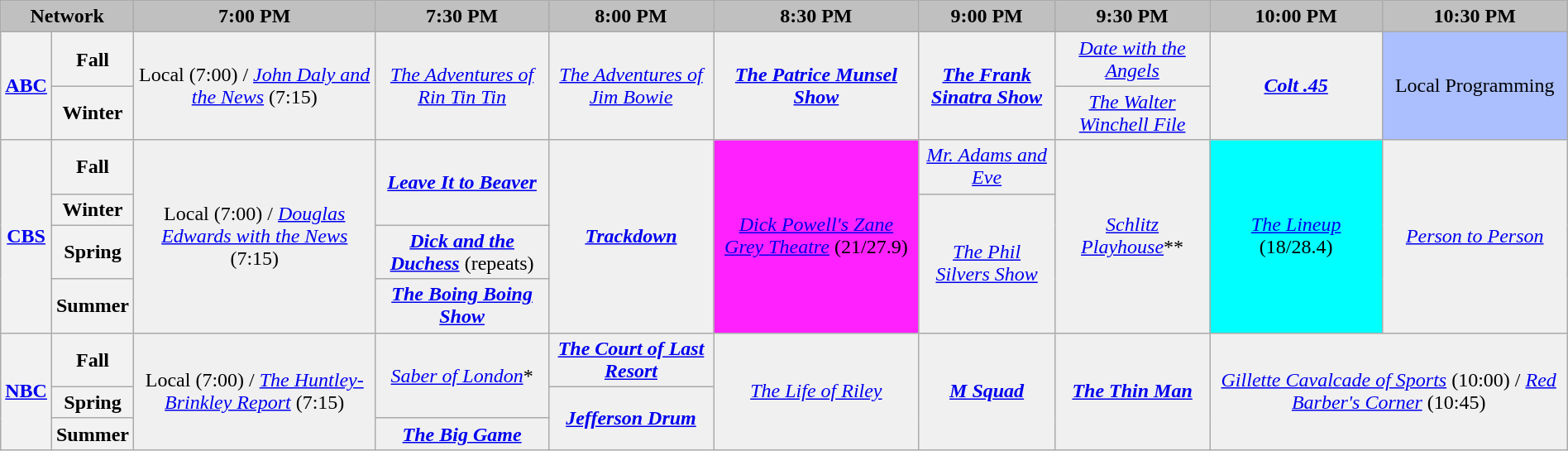<table class="wikitable" style="width:100%;margin-right:0;text-align:center">
<tr>
<th colspan="2" style="background-color:#C0C0C0;text-align:center">Network</th>
<th style="background-color:#C0C0C0;text-align:center">7:00 PM</th>
<th style="background-color:#C0C0C0;text-align:center">7:30 PM</th>
<th style="background-color:#C0C0C0;text-align:center">8:00 PM</th>
<th style="background-color:#C0C0C0;text-align:center">8:30 PM</th>
<th style="background-color:#C0C0C0;text-align:center">9:00 PM</th>
<th style="background-color:#C0C0C0;text-align:center">9:30 PM</th>
<th style="background-color:#C0C0C0;text-align:center">10:00 PM</th>
<th style="background-color:#C0C0C0;text-align:center">10:30 PM</th>
</tr>
<tr>
<th bgcolor="#C0C0C0" rowspan="2"><a href='#'>ABC</a></th>
<th>Fall</th>
<td bgcolor="#F0F0F0" rowspan="2">Local (7:00) / <em><a href='#'>John Daly and the News</a></em> (7:15)</td>
<td bgcolor="#F0F0F0" rowspan="2"><em><a href='#'>The Adventures of Rin Tin Tin</a></em></td>
<td bgcolor="#F0F0F0" rowspan="2"><em><a href='#'>The Adventures of Jim Bowie</a></em></td>
<td bgcolor="#F0F0F0" rowspan="2"><strong><em><a href='#'>The Patrice Munsel Show</a></em></strong></td>
<td bgcolor="#F0F0F0" rowspan="2"><strong><em><a href='#'>The Frank Sinatra Show</a></em></strong></td>
<td bgcolor="#F0F0F0"><em><a href='#'>Date with the Angels</a></em></td>
<td bgcolor="#F0F0F0" rowspan="2"><strong><em><a href='#'>Colt .45</a></em></strong></td>
<td bgcolor="#ABBFFF" rowspan="2">Local Programming</td>
</tr>
<tr>
<th>Winter</th>
<td bgcolor="#F0F0F0"><em><a href='#'>The Walter Winchell File</a></em></td>
</tr>
<tr>
<th bgcolor="#C0C0C0" rowspan="4"><a href='#'>CBS</a></th>
<th>Fall</th>
<td bgcolor="#F0F0F0" rowspan="4">Local (7:00) / <em><a href='#'>Douglas Edwards with the News</a></em> (7:15)</td>
<td bgcolor="#F0F0F0" rowspan="2"><strong><em><a href='#'>Leave It to Beaver</a></em></strong></td>
<td bgcolor="#F0F0F0" rowspan="4"><strong><em><a href='#'>Trackdown</a></em></strong></td>
<td bgcolor="#FF22FF" rowspan="4"><em><a href='#'>Dick Powell's Zane Grey Theatre</a></em> (21/27.9)</td>
<td bgcolor="#F0F0F0"><em><a href='#'>Mr. Adams and Eve</a></em></td>
<td bgcolor="#F0F0F0" rowspan="4"><em><a href='#'>Schlitz Playhouse</a></em>**</td>
<td bgcolor="#00FFFF" rowspan="4"><em><a href='#'>The Lineup</a></em> (18/28.4)</td>
<td bgcolor="#F0F0F0" rowspan="4"><em><a href='#'>Person to Person</a></em></td>
</tr>
<tr>
<th>Winter</th>
<td bgcolor="#F0F0F0" rowspan="3"><em><a href='#'>The Phil Silvers Show</a></em></td>
</tr>
<tr>
<th>Spring</th>
<td bgcolor="#F0F0F0"><strong><em><a href='#'>Dick and the Duchess</a></em></strong> (repeats)</td>
</tr>
<tr>
<th>Summer</th>
<td bgcolor="#F0F0F0"><strong><em><a href='#'>The Boing Boing Show</a></em></strong></td>
</tr>
<tr>
<th bgcolor="#C0C0C0" rowspan="3"><a href='#'>NBC</a></th>
<th>Fall</th>
<td bgcolor="#F0F0F0" rowspan="3">Local (7:00) / <em><a href='#'>The Huntley-Brinkley Report</a></em> (7:15)</td>
<td bgcolor="#F0F0F0" rowspan="2"><em><a href='#'>Saber of London</a></em>*</td>
<td bgcolor="#F0F0F0"><strong><em><a href='#'>The Court of Last Resort</a></em></strong></td>
<td bgcolor="#F0F0F0" rowspan="3"><em><a href='#'>The Life of Riley</a></em></td>
<td bgcolor="#F0F0F0" rowspan="3"><strong><em><a href='#'>M Squad</a></em></strong></td>
<td bgcolor="#F0F0F0" rowspan="3"><strong><em><a href='#'>The Thin Man</a></em></strong></td>
<td colspan="2" bgcolor="#F0F0F0" rowspan="3"><em><a href='#'>Gillette Cavalcade of Sports</a></em> (10:00) / <em><a href='#'>Red Barber's Corner</a></em> (10:45)</td>
</tr>
<tr>
<th>Spring</th>
<td bgcolor="#F0F0F0" rowspan="2"><strong><em><a href='#'>Jefferson Drum</a></em></strong></td>
</tr>
<tr>
<th>Summer</th>
<td bgcolor="#F0F0F0"><strong><em><a href='#'>The Big Game</a></em></strong></td>
</tr>
</table>
